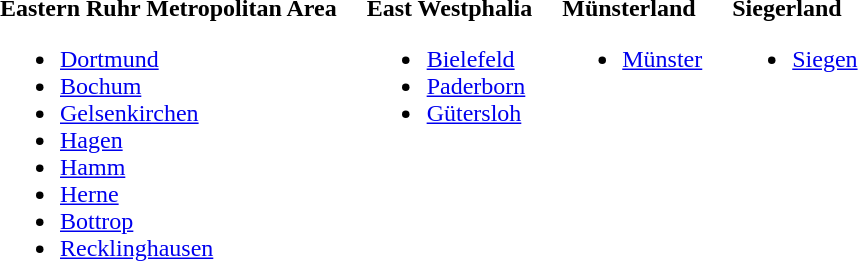<table cellspacing="20" cellpadding="0">
<tr>
<td valign="top"><br><strong>Eastern Ruhr Metropolitan Area</strong><ul><li><a href='#'>Dortmund</a></li><li><a href='#'>Bochum</a></li><li><a href='#'>Gelsenkirchen</a></li><li><a href='#'>Hagen</a></li><li><a href='#'>Hamm</a></li><li><a href='#'>Herne</a></li><li><a href='#'>Bottrop</a></li><li><a href='#'>Recklinghausen</a></li></ul></td>
<td valign="top"><br><strong>East Westphalia</strong><ul><li><a href='#'>Bielefeld</a></li><li><a href='#'>Paderborn</a></li><li><a href='#'>Gütersloh</a></li></ul></td>
<td valign="top"><br><strong>Münsterland</strong><ul><li><a href='#'>Münster</a></li></ul></td>
<td valign="top"><br><strong>Siegerland</strong><ul><li><a href='#'>Siegen</a></li></ul></td>
</tr>
</table>
